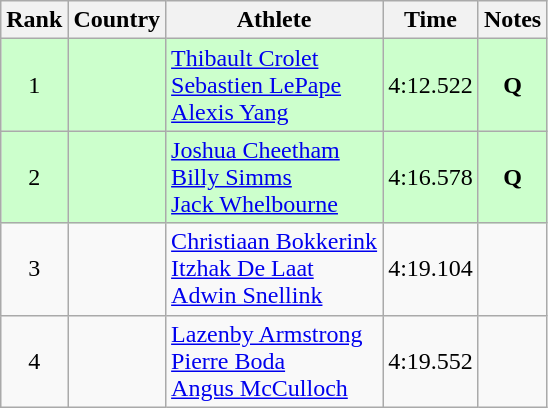<table class="wikitable sortable" style="text-align:center">
<tr>
<th>Rank</th>
<th>Country</th>
<th>Athlete</th>
<th>Time</th>
<th>Notes</th>
</tr>
<tr style="background:#cfc;">
<td>1</td>
<td align=left></td>
<td align=left><a href='#'>Thibault Crolet</a> <br> <a href='#'>Sebastien LePape</a> <br> <a href='#'>Alexis Yang</a></td>
<td>4:12.522</td>
<td><strong>Q</strong></td>
</tr>
<tr style="background:#cfc;">
<td>2</td>
<td align=left></td>
<td align=left><a href='#'>Joshua Cheetham</a> <br> <a href='#'>Billy Simms</a> <br> <a href='#'>Jack Whelbourne</a></td>
<td>4:16.578</td>
<td><strong>Q</strong></td>
</tr>
<tr>
<td>3</td>
<td align=left></td>
<td align=left><a href='#'>Christiaan Bokkerink</a> <br> <a href='#'>Itzhak De Laat</a> <br> <a href='#'>Adwin Snellink</a></td>
<td>4:19.104</td>
<td></td>
</tr>
<tr>
<td>4</td>
<td align=left></td>
<td align=left><a href='#'>Lazenby Armstrong</a> <br> <a href='#'>Pierre Boda</a> <br> <a href='#'>Angus McCulloch</a></td>
<td>4:19.552</td>
<td></td>
</tr>
</table>
